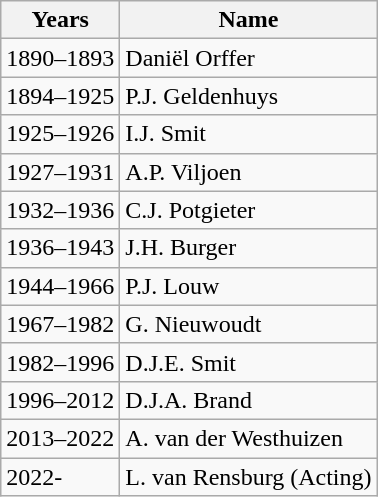<table class="wikitable">
<tr>
<th>Years</th>
<th>Name</th>
</tr>
<tr>
<td>1890–1893</td>
<td>Daniël Orffer</td>
</tr>
<tr>
<td>1894–1925</td>
<td>P.J. Geldenhuys</td>
</tr>
<tr>
<td>1925–1926</td>
<td>I.J. Smit</td>
</tr>
<tr>
<td>1927–1931</td>
<td>A.P. Viljoen</td>
</tr>
<tr>
<td>1932–1936</td>
<td>C.J. Potgieter</td>
</tr>
<tr>
<td>1936–1943</td>
<td>J.H. Burger</td>
</tr>
<tr>
<td>1944–1966</td>
<td>P.J. Louw</td>
</tr>
<tr>
<td>1967–1982</td>
<td>G. Nieuwoudt</td>
</tr>
<tr>
<td>1982–1996</td>
<td>D.J.E. Smit</td>
</tr>
<tr>
<td>1996–2012</td>
<td>D.J.A. Brand</td>
</tr>
<tr>
<td>2013–2022</td>
<td>A. van der Westhuizen</td>
</tr>
<tr>
<td>2022-</td>
<td>L. van Rensburg (Acting)</td>
</tr>
</table>
